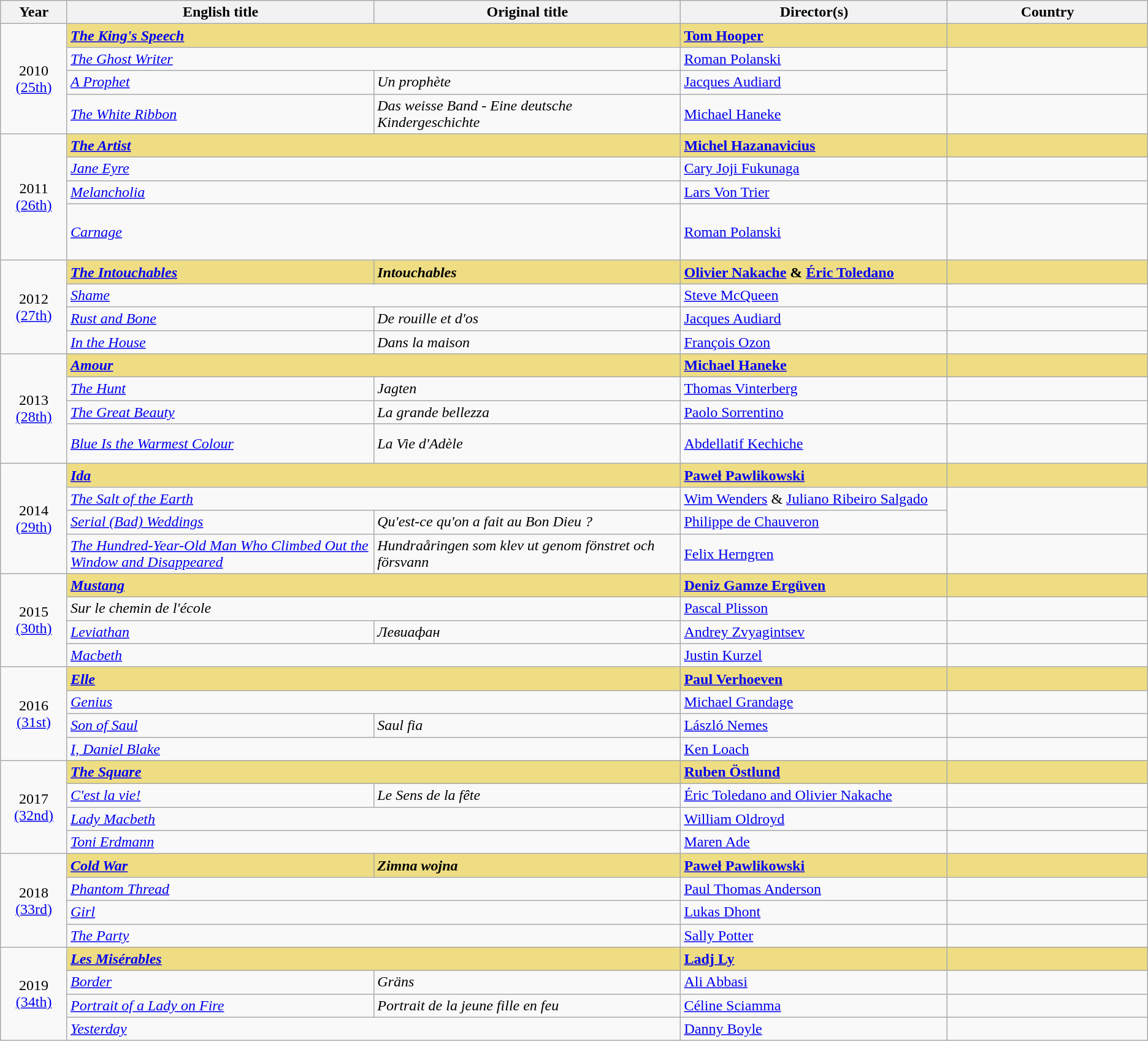<table class="wikitable sortable" style="text-align:left;"style="width:95%">
<tr>
<th scope="col" style="width:5%;">Year</th>
<th scope="col" style="width:23%;">English title</th>
<th scope="col" style="width:23%;">Original title</th>
<th scope="col" style="width:20%;">Director(s)</th>
<th scope="col" style="width:15%;">Country</th>
</tr>
<tr>
<td rowspan="4" style="text-align:center;">2010<br><a href='#'>(25th)</a></td>
<td colspan="2" style="background:#eedd82;"><strong><em><a href='#'>The King's Speech</a></em></strong></td>
<td style="background:#eedd82;"><strong><a href='#'>Tom Hooper</a></strong></td>
<td style="background:#eedd82;"><strong><br></strong></td>
</tr>
<tr>
<td colspan="2"><em><a href='#'>The Ghost Writer</a></em></td>
<td><a href='#'>Roman Polanski</a></td>
<td rowspan="2"></td>
</tr>
<tr>
<td><em><a href='#'>A Prophet</a></em></td>
<td><em>Un prophète</em></td>
<td><a href='#'>Jacques Audiard</a></td>
</tr>
<tr>
<td><em><a href='#'>The White Ribbon</a></em></td>
<td><em>Das weisse Band - Eine deutsche Kindergeschichte</em></td>
<td><a href='#'>Michael Haneke</a></td>
<td></td>
</tr>
<tr>
<td rowspan="4" style="text-align:center;">2011<br><a href='#'>(26th)</a></td>
<td colspan="2" style="background:#eedd82;"><strong><em><a href='#'>The Artist</a></em></strong></td>
<td style="background:#eedd82;"><strong><a href='#'>Michel Hazanavicius</a></strong></td>
<td style="background:#eedd82;"><strong></strong></td>
</tr>
<tr>
<td colspan="2"><em><a href='#'>Jane Eyre</a></em></td>
<td><a href='#'>Cary Joji Fukunaga</a></td>
<td></td>
</tr>
<tr>
<td colspan="2"><em><a href='#'>Melancholia</a></em></td>
<td><a href='#'>Lars Von Trier</a></td>
<td></td>
</tr>
<tr>
<td colspan="2"><em><a href='#'>Carnage</a></em></td>
<td><a href='#'>Roman Polanski</a></td>
<td><br><br><br></td>
</tr>
<tr>
<td rowspan="4" style="text-align:center;">2012<br><a href='#'>(27th)</a></td>
<td style="background:#eedd82;"><strong><em><a href='#'>The Intouchables</a></em></strong></td>
<td style="background:#eedd82;"><strong><em>Intouchables</em></strong></td>
<td style="background:#eedd82;"><strong><a href='#'>Olivier Nakache</a> & <a href='#'>Éric Toledano</a></strong></td>
<td style="background:#eedd82;"><strong></strong></td>
</tr>
<tr>
<td colspan="2"><em><a href='#'>Shame</a></em></td>
<td><a href='#'>Steve McQueen</a></td>
<td></td>
</tr>
<tr>
<td><em><a href='#'>Rust and Bone</a></em></td>
<td><em>De rouille et d'os</em></td>
<td><a href='#'>Jacques Audiard</a></td>
<td><br></td>
</tr>
<tr>
<td><em><a href='#'>In the House</a></em></td>
<td><em>Dans la maison</em></td>
<td><a href='#'>François Ozon</a></td>
<td></td>
</tr>
<tr>
<td rowspan="4" style="text-align:center;">2013<br><a href='#'>(28th)</a></td>
<td colspan="2" style="background:#eedd82;"><strong><em><a href='#'>Amour</a></em></strong></td>
<td style="background:#eedd82;"><strong><a href='#'>Michael Haneke</a></strong></td>
<td style="background:#eedd82;"><strong></strong></td>
</tr>
<tr>
<td><em><a href='#'>The Hunt</a></em></td>
<td><em>Jagten</em></td>
<td><a href='#'>Thomas Vinterberg</a></td>
<td><br></td>
</tr>
<tr>
<td><em><a href='#'>The Great Beauty</a></em></td>
<td><em>La grande bellezza</em></td>
<td><a href='#'>Paolo Sorrentino</a></td>
<td><br></td>
</tr>
<tr>
<td><em><a href='#'>Blue Is the Warmest Colour</a></em></td>
<td><em>La Vie d'Adèle</em></td>
<td><a href='#'>Abdellatif Kechiche</a></td>
<td><br><br></td>
</tr>
<tr>
<td rowspan="4" style="text-align:center;">2014<br><a href='#'>(29th)</a></td>
<td colspan="2" style="background:#eedd82;"><strong><em><a href='#'>Ida</a></em></strong></td>
<td style="background:#eedd82;"><strong><a href='#'>Paweł Pawlikowski</a></strong></td>
<td style="background:#eedd82;"><strong></strong></td>
</tr>
<tr>
<td colspan="2"><em><a href='#'>The Salt of the Earth</a></em></td>
<td><a href='#'>Wim Wenders</a> & <a href='#'>Juliano Ribeiro Salgado</a></td>
<td rowspan="2"></td>
</tr>
<tr>
<td><em><a href='#'>Serial (Bad) Weddings</a></em></td>
<td><em>Qu'est-ce qu'on a fait au Bon Dieu ?</em></td>
<td><a href='#'>Philippe de Chauveron</a></td>
</tr>
<tr>
<td><em><a href='#'>The Hundred-Year-Old Man Who Climbed Out the Window and Disappeared</a></em></td>
<td><em>Hundraåringen som klev ut genom fönstret och försvann</em></td>
<td><a href='#'>Felix Herngren</a></td>
<td></td>
</tr>
<tr>
<td rowspan="4" style="text-align:center;">2015<br><a href='#'>(30th)</a></td>
<td colspan="2" style="background:#eedd82;"><strong><em><a href='#'>Mustang</a></em></strong></td>
<td style="background:#eedd82;"><strong><a href='#'>Deniz Gamze Ergüven</a></strong></td>
<td style="background:#eedd82;"><strong></strong></td>
</tr>
<tr>
<td colspan="2"><em>Sur le chemin de l'école</em></td>
<td><a href='#'>Pascal Plisson</a></td>
<td></td>
</tr>
<tr>
<td><em><a href='#'>Leviathan</a></em></td>
<td><em>Левиафан</em></td>
<td><a href='#'>Andrey Zvyagintsev</a></td>
<td></td>
</tr>
<tr>
<td colspan="2"><em><a href='#'>Macbeth</a></em></td>
<td><a href='#'>Justin Kurzel</a></td>
<td></td>
</tr>
<tr>
<td rowspan="4" style="text-align:center;">2016<br><a href='#'>(31st)</a></td>
<td colspan="2" style="background:#eedd82;"><strong><em><a href='#'>Elle</a></em></strong></td>
<td style="background:#eedd82;"><strong><a href='#'>Paul Verhoeven</a></strong></td>
<td style="background:#eedd82;"><strong></strong></td>
</tr>
<tr>
<td colspan="2"><em><a href='#'>Genius</a></em></td>
<td><a href='#'>Michael Grandage</a></td>
<td></td>
</tr>
<tr>
<td><em><a href='#'>Son of Saul</a></em></td>
<td><em>Saul fia</em></td>
<td><a href='#'>László Nemes</a></td>
<td></td>
</tr>
<tr>
<td colspan="2"><em><a href='#'>I, Daniel Blake</a></em></td>
<td><a href='#'>Ken Loach</a></td>
<td></td>
</tr>
<tr>
<td rowspan="4" style="text-align:center;">2017<br><a href='#'>(32nd)</a><br></td>
<td colspan="2" style="background:#eedd82;"><strong><em><a href='#'>The Square</a></em></strong></td>
<td style="background:#eedd82;"><strong><a href='#'>Ruben Östlund</a></strong></td>
<td style="background:#eedd82;"><strong></strong></td>
</tr>
<tr>
<td><em><a href='#'>C'est la vie!</a></em></td>
<td><em>Le Sens de la fête</em></td>
<td><a href='#'>Éric Toledano and Olivier Nakache</a></td>
<td></td>
</tr>
<tr>
<td colspan="2"><em><a href='#'>Lady Macbeth</a></em></td>
<td><a href='#'>William Oldroyd</a></td>
<td></td>
</tr>
<tr>
<td colspan="2"><em><a href='#'>Toni Erdmann</a></em></td>
<td><a href='#'>Maren Ade</a></td>
<td></td>
</tr>
<tr>
<td rowspan="4" style="text-align:center;">2018<br><a href='#'>(33rd)</a><br></td>
<td style="background:#eedd82;"><strong><em><a href='#'>Cold War</a></em></strong></td>
<td style="background:#eedd82;"><strong><em>Zimna wojna</em></strong></td>
<td style="background:#eedd82;"><strong><a href='#'>Paweł Pawlikowski</a></strong></td>
<td style="background:#eedd82;"><strong></strong></td>
</tr>
<tr>
<td colspan="2"><em><a href='#'>Phantom Thread</a></em></td>
<td><a href='#'>Paul Thomas Anderson</a></td>
<td></td>
</tr>
<tr>
<td colspan="2"><em><a href='#'>Girl</a></em></td>
<td><a href='#'>Lukas Dhont</a></td>
<td></td>
</tr>
<tr>
<td colspan="2"><em><a href='#'>The Party</a></em></td>
<td><a href='#'>Sally Potter</a></td>
<td></td>
</tr>
<tr>
<td rowspan="4" style="text-align:center;">2019<br><a href='#'>(34th)</a><br></td>
<td style="background:#eedd82;" colspan="2"><strong><em><a href='#'>Les Misérables</a></em></strong></td>
<td style="background:#eedd82;"><strong><a href='#'>Ladj Ly</a></strong></td>
<td style="background:#eedd82;"><strong></strong></td>
</tr>
<tr>
<td><em><a href='#'>Border</a></em></td>
<td><em>Gräns</em></td>
<td><a href='#'>Ali Abbasi</a></td>
<td></td>
</tr>
<tr>
<td><em><a href='#'>Portrait of a Lady on Fire</a></em></td>
<td><em>Portrait de la jeune fille en feu</em></td>
<td><a href='#'>Céline Sciamma</a></td>
<td></td>
</tr>
<tr>
<td colspan="2"><em><a href='#'>Yesterday</a></em></td>
<td><a href='#'>Danny Boyle</a></td>
<td></td>
</tr>
</table>
